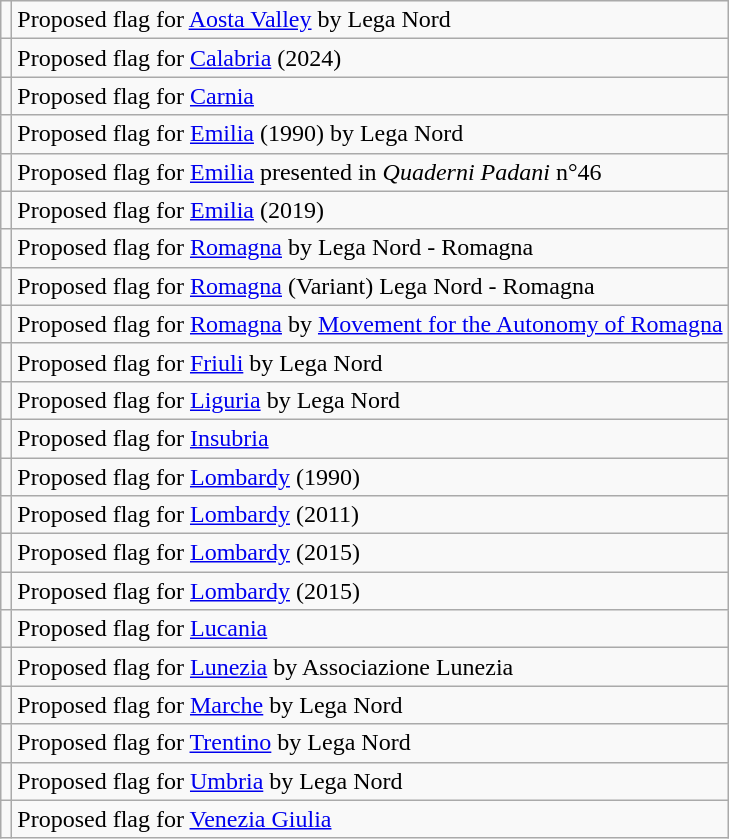<table class="wikitable">
<tr>
<td></td>
<td>Proposed flag for <a href='#'>Aosta Valley</a> by Lega Nord</td>
</tr>
<tr>
<td></td>
<td>Proposed flag for <a href='#'>Calabria</a> (2024)</td>
</tr>
<tr>
<td></td>
<td>Proposed flag for <a href='#'>Carnia</a></td>
</tr>
<tr>
<td></td>
<td>Proposed flag for <a href='#'>Emilia</a> (1990) by Lega Nord</td>
</tr>
<tr>
<td></td>
<td>Proposed flag for <a href='#'>Emilia</a> presented in <em>Quaderni Padani</em> n°46</td>
</tr>
<tr>
<td></td>
<td>Proposed flag for <a href='#'>Emilia</a> (2019)</td>
</tr>
<tr>
<td></td>
<td>Proposed flag for <a href='#'>Romagna</a> by Lega Nord - Romagna</td>
</tr>
<tr>
<td></td>
<td>Proposed flag for <a href='#'>Romagna</a> (Variant) Lega Nord - Romagna</td>
</tr>
<tr>
<td></td>
<td>Proposed flag for <a href='#'>Romagna</a> by <a href='#'>Movement for the Autonomy of Romagna</a></td>
</tr>
<tr>
<td></td>
<td>Proposed flag for <a href='#'>Friuli</a> by Lega Nord</td>
</tr>
<tr>
<td></td>
<td>Proposed flag for <a href='#'>Liguria</a> by Lega Nord</td>
</tr>
<tr>
<td></td>
<td>Proposed flag for <a href='#'>Insubria</a></td>
</tr>
<tr>
<td></td>
<td>Proposed flag for <a href='#'>Lombardy</a> (1990)</td>
</tr>
<tr>
<td></td>
<td>Proposed flag for <a href='#'>Lombardy</a> (2011)</td>
</tr>
<tr>
<td></td>
<td>Proposed flag for <a href='#'>Lombardy</a> (2015)</td>
</tr>
<tr>
<td></td>
<td>Proposed flag for <a href='#'>Lombardy</a> (2015)</td>
</tr>
<tr>
<td></td>
<td>Proposed flag for <a href='#'>Lucania</a></td>
</tr>
<tr>
<td></td>
<td>Proposed flag for <a href='#'>Lunezia</a> by Associazione Lunezia</td>
</tr>
<tr>
<td></td>
<td>Proposed flag for <a href='#'>Marche</a> by Lega Nord</td>
</tr>
<tr>
<td></td>
<td>Proposed flag for <a href='#'>Trentino</a> by Lega Nord</td>
</tr>
<tr>
<td></td>
<td>Proposed flag for <a href='#'>Umbria</a> by Lega Nord</td>
</tr>
<tr>
<td></td>
<td>Proposed flag for <a href='#'>Venezia Giulia</a></td>
</tr>
</table>
